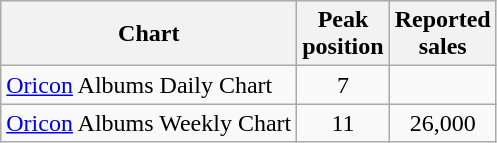<table class="wikitable">
<tr>
<th>Chart</th>
<th>Peak<br>position</th>
<th>Reported<br>sales</th>
</tr>
<tr>
<td><a href='#'>Oricon</a>  Albums Daily Chart</td>
<td style="text-align:center;">7</td>
<td style="text-align:center;"></td>
</tr>
<tr>
<td><a href='#'>Oricon</a>  Albums Weekly Chart</td>
<td style="text-align:center;">11</td>
<td style="text-align:center;">26,000</td>
</tr>
</table>
